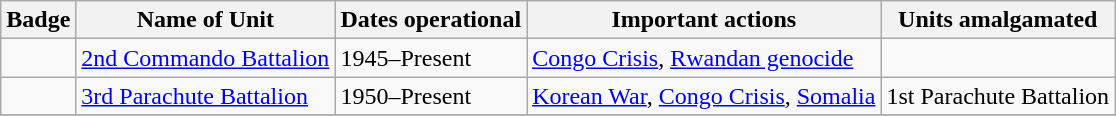<table class="wikitable">
<tr>
<th>Badge</th>
<th>Name of Unit</th>
<th>Dates operational</th>
<th>Important actions</th>
<th>Units amalgamated</th>
</tr>
<tr>
<td></td>
<td><a href='#'>2nd Commando Battalion</a></td>
<td>1945–Present</td>
<td><a href='#'>Congo Crisis</a>, <a href='#'>Rwandan genocide</a></td>
<td></td>
</tr>
<tr>
<td></td>
<td><a href='#'>3rd Parachute Battalion</a></td>
<td>1950–Present</td>
<td><a href='#'>Korean War</a>, <a href='#'>Congo Crisis</a>, <a href='#'>Somalia</a></td>
<td>1st Parachute Battalion</td>
</tr>
<tr>
</tr>
</table>
